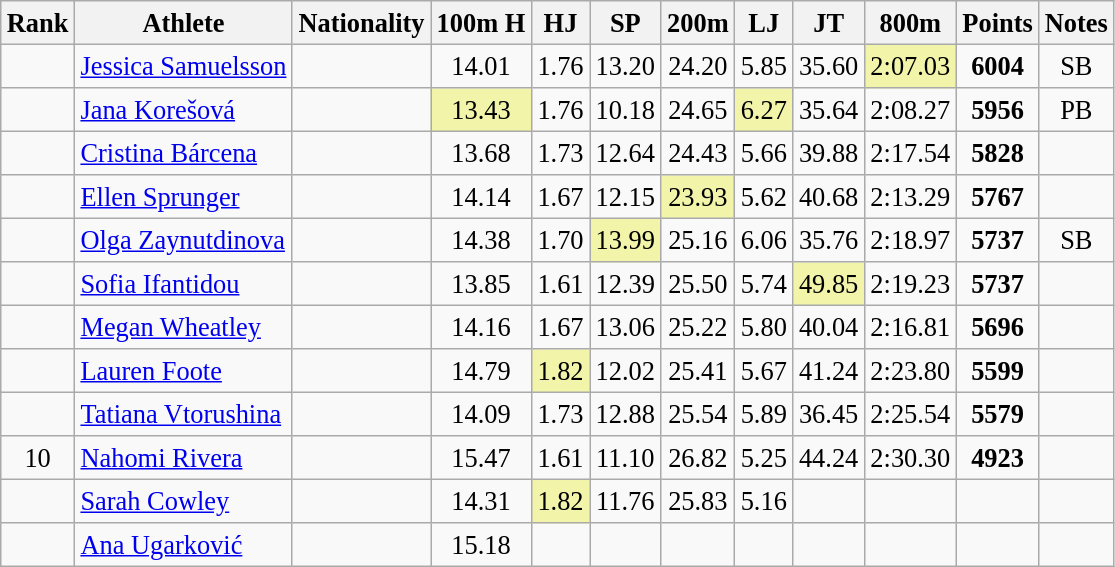<table class="wikitable sortable" style=" text-align:center; font-size:110%;">
<tr>
<th>Rank</th>
<th>Athlete</th>
<th>Nationality</th>
<th>100m H</th>
<th>HJ</th>
<th>SP</th>
<th>200m</th>
<th>LJ</th>
<th>JT</th>
<th>800m</th>
<th>Points</th>
<th>Notes</th>
</tr>
<tr>
<td></td>
<td align=left><a href='#'>Jessica Samuelsson</a></td>
<td align=left></td>
<td>14.01</td>
<td>1.76</td>
<td>13.20</td>
<td>24.20</td>
<td>5.85</td>
<td>35.60</td>
<td bgcolor=#F2F5A9>2:07.03</td>
<td><strong>6004</strong></td>
<td>SB</td>
</tr>
<tr>
<td></td>
<td align=left><a href='#'>Jana Korešová</a></td>
<td align=left></td>
<td bgcolor=#F2F5A9>13.43</td>
<td>1.76</td>
<td>10.18</td>
<td>24.65</td>
<td bgcolor=#F2F5A9>6.27</td>
<td>35.64</td>
<td>2:08.27</td>
<td><strong>5956</strong></td>
<td>PB</td>
</tr>
<tr>
<td></td>
<td align=left><a href='#'>Cristina Bárcena</a></td>
<td align=left></td>
<td>13.68</td>
<td>1.73</td>
<td>12.64</td>
<td>24.43</td>
<td>5.66</td>
<td>39.88</td>
<td>2:17.54</td>
<td><strong>5828</strong></td>
<td></td>
</tr>
<tr>
<td></td>
<td align=left><a href='#'>Ellen Sprunger</a></td>
<td align=left></td>
<td>14.14</td>
<td>1.67</td>
<td>12.15</td>
<td bgcolor=#F2F5A9>23.93</td>
<td>5.62</td>
<td>40.68</td>
<td>2:13.29</td>
<td><strong>5767</strong></td>
<td></td>
</tr>
<tr>
<td></td>
<td align=left><a href='#'>Olga Zaynutdinova</a></td>
<td align=left></td>
<td>14.38</td>
<td>1.70</td>
<td bgcolor=#F2F5A9>13.99</td>
<td>25.16</td>
<td>6.06</td>
<td>35.76</td>
<td>2:18.97</td>
<td><strong>5737</strong></td>
<td>SB</td>
</tr>
<tr>
<td></td>
<td align=left><a href='#'>Sofia Ifantidou</a></td>
<td align=left></td>
<td>13.85</td>
<td>1.61</td>
<td>12.39</td>
<td>25.50</td>
<td>5.74</td>
<td bgcolor=#F2F5A9>49.85</td>
<td>2:19.23</td>
<td><strong>5737</strong></td>
<td></td>
</tr>
<tr>
<td></td>
<td align=left><a href='#'>Megan Wheatley</a></td>
<td align=left></td>
<td>14.16</td>
<td>1.67</td>
<td>13.06</td>
<td>25.22</td>
<td>5.80</td>
<td>40.04</td>
<td>2:16.81</td>
<td><strong>5696</strong></td>
<td></td>
</tr>
<tr>
<td></td>
<td align=left><a href='#'>Lauren Foote</a></td>
<td align=left></td>
<td>14.79</td>
<td bgcolor=#F2F5A9>1.82</td>
<td>12.02</td>
<td>25.41</td>
<td>5.67</td>
<td>41.24</td>
<td>2:23.80</td>
<td><strong>5599</strong></td>
<td></td>
</tr>
<tr>
<td></td>
<td align=left><a href='#'>Tatiana Vtorushina</a></td>
<td align=left></td>
<td>14.09</td>
<td>1.73</td>
<td>12.88</td>
<td>25.54</td>
<td>5.89</td>
<td>36.45</td>
<td>2:25.54</td>
<td><strong>5579</strong></td>
<td></td>
</tr>
<tr>
<td>10</td>
<td align=left><a href='#'>Nahomi Rivera</a></td>
<td align=left></td>
<td>15.47</td>
<td>1.61</td>
<td>11.10</td>
<td>26.82</td>
<td>5.25</td>
<td>44.24</td>
<td>2:30.30</td>
<td><strong>4923</strong></td>
<td></td>
</tr>
<tr>
<td></td>
<td align=left><a href='#'>Sarah Cowley</a></td>
<td align=left></td>
<td>14.31</td>
<td bgcolor=#F2F5A9>1.82</td>
<td>11.76</td>
<td>25.83</td>
<td>5.16</td>
<td></td>
<td></td>
<td><strong></strong></td>
<td></td>
</tr>
<tr>
<td></td>
<td align=left><a href='#'>Ana Ugarković</a></td>
<td align=left></td>
<td>15.18</td>
<td></td>
<td></td>
<td></td>
<td></td>
<td></td>
<td></td>
<td><strong></strong></td>
<td></td>
</tr>
</table>
